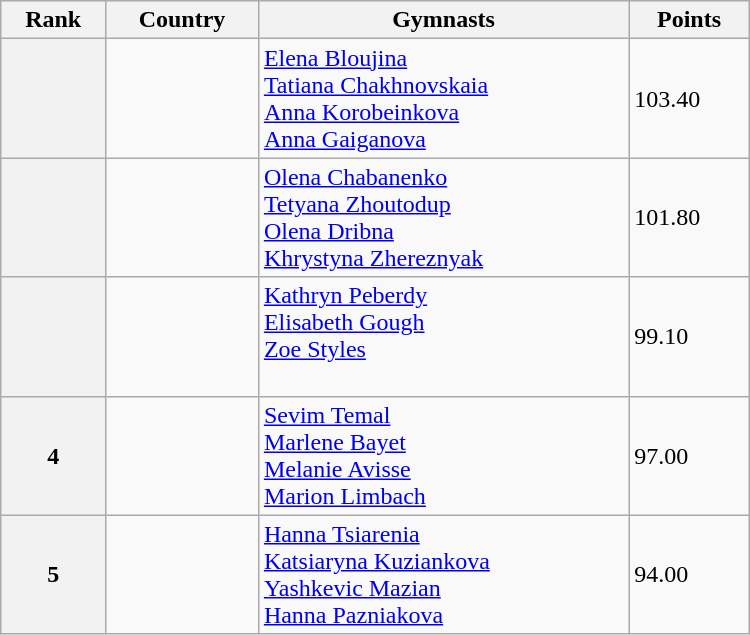<table class="wikitable" width=500>
<tr bgcolor="#efefef">
<th>Rank</th>
<th>Country</th>
<th>Gymnasts</th>
<th>Points</th>
</tr>
<tr>
<th></th>
<td></td>
<td><a href='#'>Elena Bloujina</a> <br> <a href='#'>Tatiana Chakhnovskaia</a> <br> <a href='#'>Anna Korobeinkova</a><br> <a href='#'>Anna Gaiganova</a></td>
<td>103.40</td>
</tr>
<tr>
<th></th>
<td></td>
<td><a href='#'>Olena Chabanenko</a> <br> <a href='#'>Tetyana Zhoutodup</a> <br> <a href='#'>Olena Dribna</a> <br> <a href='#'>Khrystyna Zhereznyak</a></td>
<td>101.80</td>
</tr>
<tr>
<th></th>
<td></td>
<td><a href='#'>Kathryn Peberdy</a> <br> <a href='#'>Elisabeth Gough</a> <br> <a href='#'>Zoe Styles</a> <br>  </td>
<td>99.10</td>
</tr>
<tr>
<th>4</th>
<td></td>
<td><a href='#'>Sevim Temal</a> <br> <a href='#'>Marlene Bayet</a> <br> <a href='#'>Melanie Avisse</a> <br> <a href='#'>Marion Limbach</a></td>
<td>97.00</td>
</tr>
<tr>
<th>5</th>
<td></td>
<td><a href='#'>Hanna Tsiarenia</a> <br> <a href='#'>Katsiaryna Kuziankova</a> <br> <a href='#'>Yashkevic Mazian</a> <br> <a href='#'>Hanna Pazniakova</a></td>
<td>94.00</td>
</tr>
</table>
